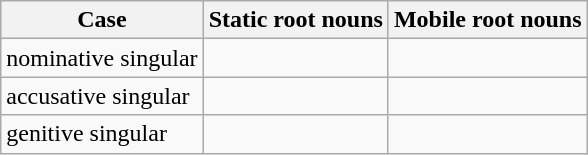<table class="wikitable">
<tr>
<th>Case</th>
<th>Static root nouns</th>
<th>Mobile root nouns</th>
</tr>
<tr>
<td>nominative singular</td>
<td></td>
<td></td>
</tr>
<tr>
<td>accusative singular</td>
<td></td>
<td></td>
</tr>
<tr>
<td>genitive singular</td>
<td></td>
<td></td>
</tr>
</table>
